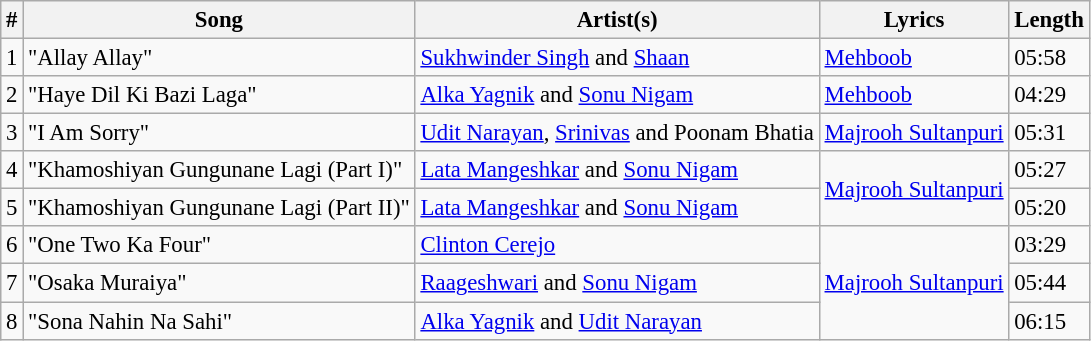<table class="wikitable tracklist" style="font-size:95%;">
<tr>
<th>#</th>
<th>Song</th>
<th>Artist(s)</th>
<th>Lyrics</th>
<th>Length</th>
</tr>
<tr>
<td>1</td>
<td>"Allay Allay"</td>
<td><a href='#'>Sukhwinder Singh</a> and <a href='#'>Shaan</a></td>
<td><a href='#'>Mehboob</a></td>
<td>05:58</td>
</tr>
<tr>
<td>2</td>
<td>"Haye Dil Ki Bazi Laga"</td>
<td><a href='#'>Alka Yagnik</a> and <a href='#'>Sonu Nigam</a></td>
<td><a href='#'>Mehboob</a></td>
<td>04:29</td>
</tr>
<tr>
<td>3</td>
<td>"I Am Sorry"</td>
<td><a href='#'>Udit Narayan</a>, <a href='#'>Srinivas</a> and Poonam Bhatia</td>
<td><a href='#'>Majrooh Sultanpuri</a></td>
<td>05:31</td>
</tr>
<tr>
<td>4</td>
<td>"Khamoshiyan Gungunane Lagi (Part I)"</td>
<td><a href='#'>Lata Mangeshkar</a> and <a href='#'>Sonu Nigam</a></td>
<td rowspan=2><a href='#'>Majrooh Sultanpuri</a></td>
<td>05:27</td>
</tr>
<tr>
<td>5</td>
<td>"Khamoshiyan Gungunane Lagi (Part II)"</td>
<td><a href='#'>Lata Mangeshkar</a> and <a href='#'>Sonu Nigam</a></td>
<td>05:20</td>
</tr>
<tr>
<td>6</td>
<td>"One Two Ka Four"</td>
<td><a href='#'>Clinton Cerejo</a></td>
<td rowspan=3><a href='#'>Majrooh Sultanpuri</a></td>
<td>03:29</td>
</tr>
<tr>
<td>7</td>
<td>"Osaka Muraiya"</td>
<td><a href='#'>Raageshwari</a> and <a href='#'>Sonu Nigam</a></td>
<td>05:44</td>
</tr>
<tr>
<td>8</td>
<td>"Sona Nahin Na Sahi"</td>
<td><a href='#'>Alka Yagnik</a> and <a href='#'>Udit Narayan</a></td>
<td>06:15</td>
</tr>
</table>
